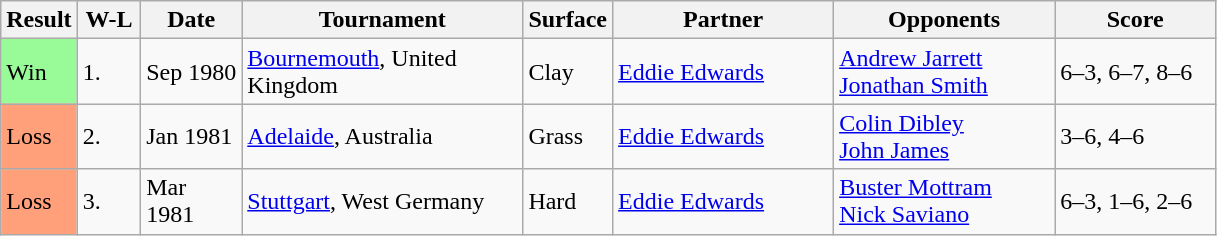<table class="sortable wikitable">
<tr>
<th style="width:40px">Result</th>
<th style="width:35px" class="unsortable">W-L</th>
<th style="width:60px">Date</th>
<th style="width:180px">Tournament</th>
<th style="width:50px">Surface</th>
<th style="width:140px">Partner</th>
<th style="width:140px">Opponents</th>
<th style="width:100px" class="unsortable">Score</th>
</tr>
<tr>
<td style="background:#98fb98;">Win</td>
<td>1.</td>
<td>Sep 1980</td>
<td><a href='#'>Bournemouth</a>, United Kingdom</td>
<td>Clay</td>
<td> <a href='#'>Eddie Edwards</a></td>
<td> <a href='#'>Andrew Jarrett</a><br> <a href='#'>Jonathan Smith</a></td>
<td>6–3, 6–7, 8–6</td>
</tr>
<tr>
<td style="background:#ffa07a;">Loss</td>
<td>2.</td>
<td>Jan 1981</td>
<td><a href='#'>Adelaide</a>, Australia</td>
<td>Grass</td>
<td> <a href='#'>Eddie Edwards</a></td>
<td> <a href='#'>Colin Dibley</a><br> <a href='#'>John James</a></td>
<td>3–6, 4–6</td>
</tr>
<tr>
<td style="background:#ffa07a;">Loss</td>
<td>3.</td>
<td>Mar 1981</td>
<td><a href='#'>Stuttgart</a>, West Germany</td>
<td>Hard</td>
<td> <a href='#'>Eddie Edwards</a></td>
<td> <a href='#'>Buster Mottram</a><br> <a href='#'>Nick Saviano</a></td>
<td>6–3, 1–6, 2–6</td>
</tr>
</table>
